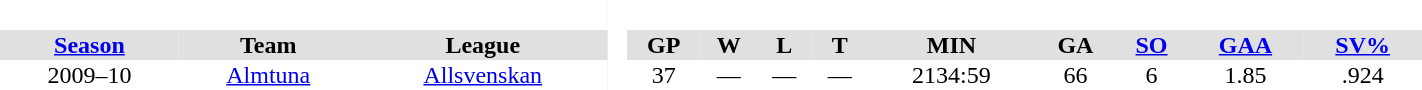<table BORDER="0" CELLPADDING="1" CELLSPACING="0" width="75%" style="text-align:center">
<tr bgcolor="#e0e0e0">
<th colspan="3" bgcolor="#ffffff"> </th>
<th rowspan="99" bgcolor="#ffffff"> </th>
</tr>
<tr bgcolor="#e0e0e0">
<th><a href='#'>Season</a></th>
<th>Team</th>
<th>League</th>
<th>GP</th>
<th>W</th>
<th>L</th>
<th>T</th>
<th>MIN</th>
<th>GA</th>
<th><a href='#'>SO</a></th>
<th><a href='#'>GAA</a></th>
<th><a href='#'>SV%</a></th>
</tr>
<tr>
<td>2009–10</td>
<td><a href='#'>Almtuna</a></td>
<td><a href='#'>Allsvenskan</a></td>
<td>37</td>
<td>—</td>
<td>—</td>
<td>—</td>
<td>2134:59</td>
<td>66</td>
<td>6</td>
<td>1.85</td>
<td>.924</td>
</tr>
</table>
